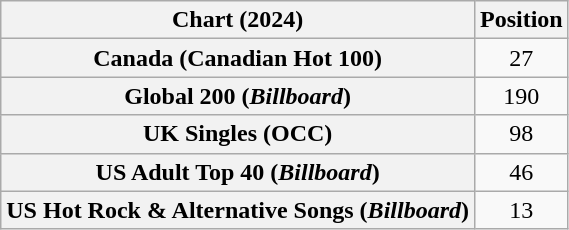<table class="wikitable sortable plainrowheaders" style="text-align:center">
<tr>
<th scope="col">Chart (2024)</th>
<th scope="col">Position</th>
</tr>
<tr>
<th scope="row">Canada (Canadian Hot 100)</th>
<td>27</td>
</tr>
<tr>
<th scope="row">Global 200 (<em>Billboard</em>)</th>
<td>190</td>
</tr>
<tr>
<th scope="row">UK Singles (OCC)</th>
<td>98</td>
</tr>
<tr>
<th scope="row">US Adult Top 40 (<em>Billboard</em>)</th>
<td>46</td>
</tr>
<tr>
<th scope="row">US Hot Rock & Alternative Songs (<em>Billboard</em>)</th>
<td>13</td>
</tr>
</table>
